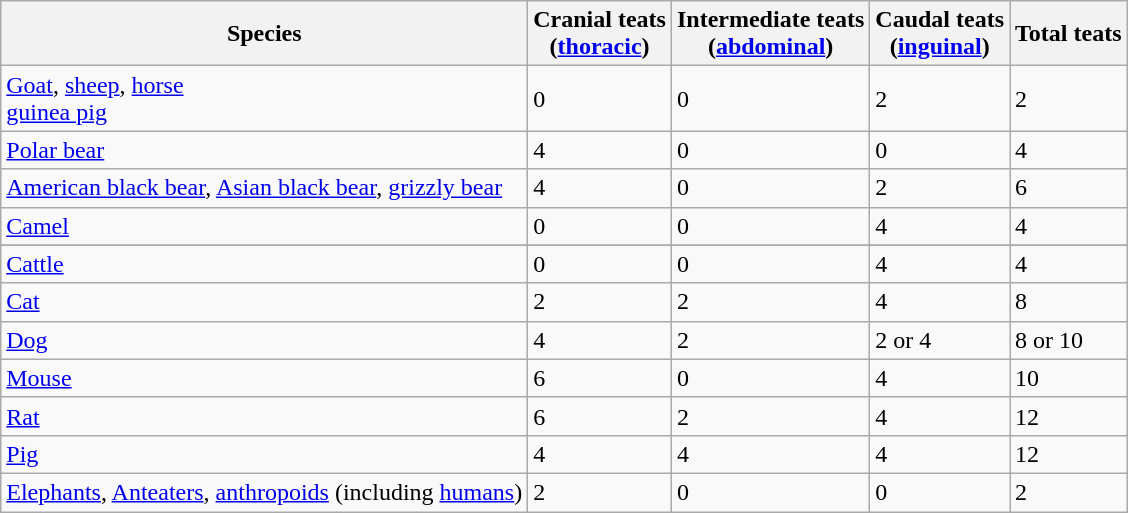<table class="wikitable">
<tr>
<th>Species</th>
<th>Cranial teats<br>(<a href='#'>thoracic</a>)</th>
<th>Intermediate teats<br>(<a href='#'>abdominal</a>)</th>
<th>Caudal teats<br>(<a href='#'>inguinal</a>)</th>
<th>Total teats</th>
</tr>
<tr>
<td><a href='#'>Goat</a>, <a href='#'>sheep</a>, <a href='#'>horse</a><br> <a href='#'>guinea pig</a></td>
<td>0</td>
<td>0</td>
<td>2</td>
<td>2</td>
</tr>
<tr>
<td><a href='#'>Polar bear</a></td>
<td>4</td>
<td>0</td>
<td>0</td>
<td>4</td>
</tr>
<tr>
<td><a href='#'>American black bear</a>, <a href='#'>Asian black bear</a>, <a href='#'>grizzly bear</a></td>
<td>4</td>
<td>0</td>
<td>2</td>
<td>6</td>
</tr>
<tr>
<td><a href='#'>Camel</a></td>
<td>0</td>
<td>0</td>
<td>4</td>
<td>4</td>
</tr>
<tr>
</tr>
<tr>
<td><a href='#'>Cattle</a></td>
<td>0</td>
<td>0</td>
<td>4</td>
<td>4</td>
</tr>
<tr>
<td><a href='#'>Cat</a></td>
<td>2</td>
<td>2</td>
<td>4</td>
<td>8</td>
</tr>
<tr>
<td><a href='#'>Dog</a></td>
<td>4</td>
<td>2</td>
<td>2 or 4</td>
<td>8 or 10</td>
</tr>
<tr>
<td><a href='#'>Mouse</a></td>
<td>6</td>
<td>0</td>
<td>4</td>
<td>10</td>
</tr>
<tr>
<td><a href='#'>Rat</a></td>
<td>6</td>
<td>2</td>
<td>4</td>
<td>12</td>
</tr>
<tr>
<td><a href='#'>Pig</a></td>
<td>4</td>
<td>4</td>
<td>4</td>
<td>12</td>
</tr>
<tr>
<td><a href='#'>Elephants</a>, <a href='#'>Anteaters</a>, <a href='#'>anthropoids</a> (including <a href='#'>humans</a>)</td>
<td>2</td>
<td>0</td>
<td>0</td>
<td>2</td>
</tr>
</table>
